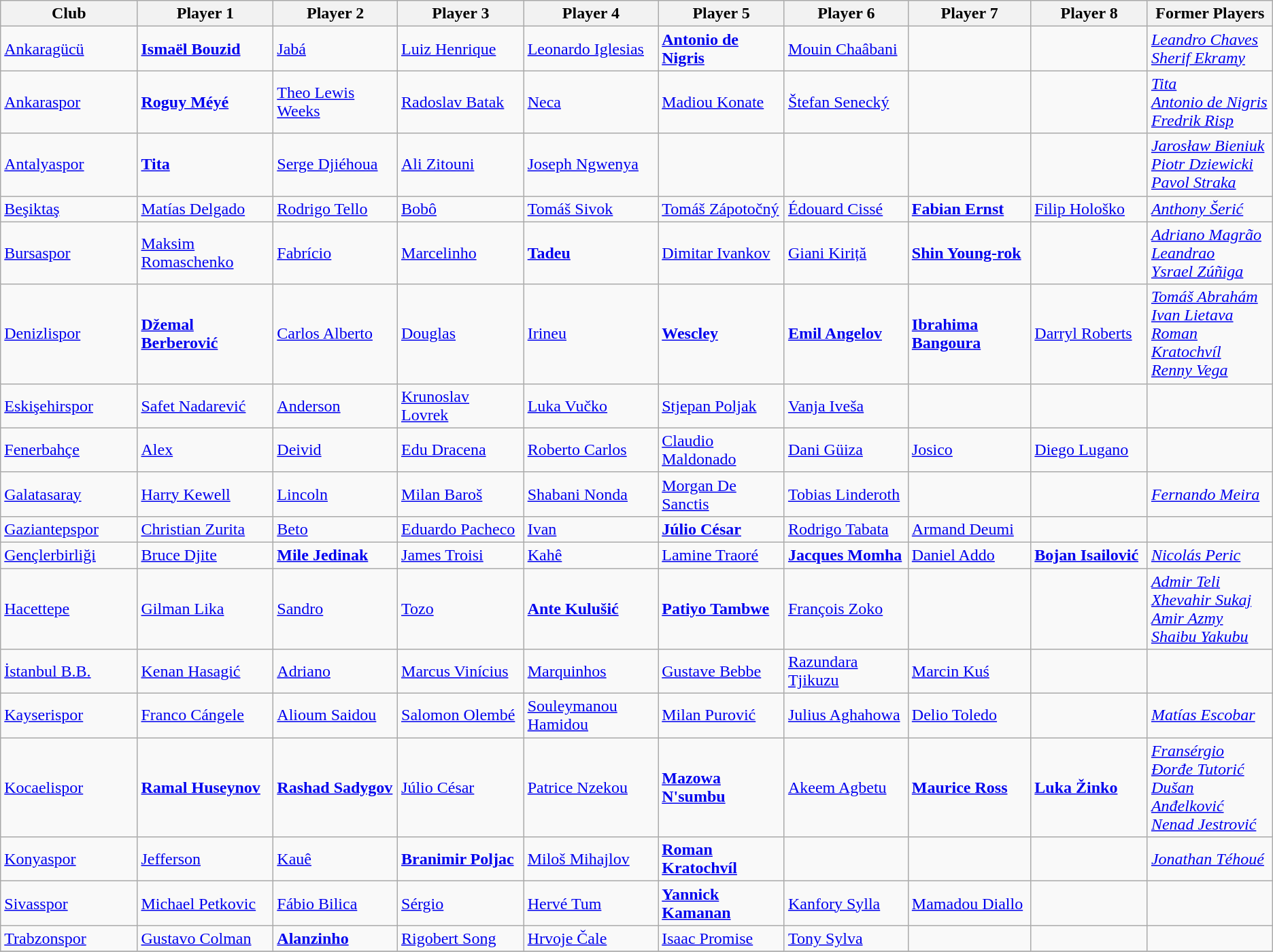<table class="wikitable">
<tr>
<th width="170">Club</th>
<th width="170">Player 1</th>
<th width="170">Player 2</th>
<th width="170">Player 3</th>
<th width="170">Player 4</th>
<th width="170">Player 5</th>
<th width="170">Player 6</th>
<th width="170">Player 7</th>
<th width="170">Player 8</th>
<th width="170">Former Players</th>
</tr>
<tr>
<td><a href='#'>Ankaragücü</a></td>
<td> <strong><a href='#'>Ismaël Bouzid</a></strong></td>
<td> <a href='#'>Jabá</a></td>
<td> <a href='#'>Luiz Henrique</a></td>
<td> <a href='#'>Leonardo Iglesias</a></td>
<td> <strong><a href='#'>Antonio de Nigris</a></strong></td>
<td> <a href='#'>Mouin Chaâbani</a></td>
<td></td>
<td></td>
<td> <em><a href='#'>Leandro Chaves</a></em> <br>  <em><a href='#'>Sherif Ekramy</a></em></td>
</tr>
<tr>
<td><a href='#'>Ankaraspor</a></td>
<td> <strong><a href='#'>Roguy Méyé</a></strong></td>
<td> <a href='#'>Theo Lewis Weeks</a></td>
<td> <a href='#'>Radoslav Batak</a></td>
<td> <a href='#'>Neca</a></td>
<td> <a href='#'>Madiou Konate</a></td>
<td> <a href='#'>Štefan Senecký</a></td>
<td></td>
<td></td>
<td> <em><a href='#'>Tita</a></em> <br>  <em><a href='#'>Antonio de Nigris</a></em> <br>  <em><a href='#'>Fredrik Risp</a></em></td>
</tr>
<tr>
<td><a href='#'>Antalyaspor</a></td>
<td> <strong><a href='#'>Tita</a></strong></td>
<td> <a href='#'>Serge Djiéhoua</a></td>
<td> <a href='#'>Ali Zitouni</a></td>
<td> <a href='#'>Joseph Ngwenya</a></td>
<td></td>
<td></td>
<td></td>
<td></td>
<td> <em><a href='#'>Jarosław Bieniuk</a></em> <br>  <em><a href='#'>Piotr Dziewicki</a></em> <br>  <em><a href='#'>Pavol Straka</a></em></td>
</tr>
<tr>
<td><a href='#'>Beşiktaş</a></td>
<td> <a href='#'>Matías Delgado</a></td>
<td> <a href='#'>Rodrigo Tello</a></td>
<td> <a href='#'>Bobô</a></td>
<td> <a href='#'>Tomáš Sivok</a></td>
<td> <a href='#'>Tomáš Zápotočný</a></td>
<td> <a href='#'>Édouard Cissé</a></td>
<td> <strong><a href='#'>Fabian Ernst</a></strong></td>
<td> <a href='#'>Filip Hološko</a></td>
<td> <em><a href='#'>Anthony Šerić</a></em></td>
</tr>
<tr>
<td><a href='#'>Bursaspor</a></td>
<td> <a href='#'>Maksim Romaschenko</a></td>
<td> <a href='#'>Fabrício</a></td>
<td> <a href='#'>Marcelinho</a></td>
<td> <strong><a href='#'>Tadeu</a></strong></td>
<td> <a href='#'>Dimitar Ivankov</a></td>
<td> <a href='#'>Giani Kiriță</a></td>
<td> <strong><a href='#'>Shin Young-rok</a></strong></td>
<td></td>
<td> <em><a href='#'>Adriano Magrão</a></em> <br>  <em><a href='#'>Leandrao</a></em> <br>  <em><a href='#'>Ysrael Zúñiga</a></em></td>
</tr>
<tr>
<td><a href='#'>Denizlispor</a></td>
<td> <strong><a href='#'>Džemal Berberović</a></strong></td>
<td> <a href='#'>Carlos Alberto</a></td>
<td> <a href='#'>Douglas</a></td>
<td> <a href='#'>Irineu</a></td>
<td> <strong><a href='#'>Wescley</a></strong></td>
<td> <strong><a href='#'>Emil Angelov</a></strong></td>
<td> <strong><a href='#'>Ibrahima Bangoura</a></strong></td>
<td> <a href='#'>Darryl Roberts</a></td>
<td> <em><a href='#'>Tomáš Abrahám</a></em> <br>  <em><a href='#'>Ivan Lietava</a></em> <br>  <em><a href='#'>Roman Kratochvíl</a></em> <br>  <em><a href='#'>Renny Vega</a></em></td>
</tr>
<tr>
<td><a href='#'>Eskişehirspor</a></td>
<td> <a href='#'>Safet Nadarević</a></td>
<td> <a href='#'>Anderson</a></td>
<td> <a href='#'>Krunoslav Lovrek</a></td>
<td> <a href='#'>Luka Vučko</a></td>
<td> <a href='#'>Stjepan Poljak</a></td>
<td> <a href='#'>Vanja Iveša</a></td>
<td></td>
<td></td>
<td></td>
</tr>
<tr>
<td><a href='#'>Fenerbahçe</a></td>
<td> <a href='#'>Alex</a></td>
<td> <a href='#'>Deivid</a></td>
<td> <a href='#'>Edu Dracena</a></td>
<td> <a href='#'>Roberto Carlos</a></td>
<td> <a href='#'>Claudio Maldonado</a></td>
<td> <a href='#'>Dani Güiza</a></td>
<td> <a href='#'>Josico</a></td>
<td> <a href='#'>Diego Lugano</a></td>
<td></td>
</tr>
<tr>
<td><a href='#'>Galatasaray</a></td>
<td> <a href='#'>Harry Kewell</a></td>
<td> <a href='#'>Lincoln</a></td>
<td> <a href='#'>Milan Baroš</a></td>
<td> <a href='#'>Shabani Nonda</a></td>
<td> <a href='#'>Morgan De Sanctis</a></td>
<td> <a href='#'>Tobias Linderoth</a></td>
<td></td>
<td></td>
<td> <em><a href='#'>Fernando Meira</a></em></td>
</tr>
<tr>
<td><a href='#'>Gaziantepspor</a></td>
<td> <a href='#'>Christian Zurita</a></td>
<td> <a href='#'>Beto</a></td>
<td> <a href='#'>Eduardo Pacheco</a></td>
<td> <a href='#'>Ivan</a></td>
<td> <strong><a href='#'>Júlio César</a></strong></td>
<td> <a href='#'>Rodrigo Tabata</a></td>
<td> <a href='#'>Armand Deumi</a></td>
<td></td>
<td></td>
</tr>
<tr>
<td><a href='#'>Gençlerbirliği</a></td>
<td> <a href='#'>Bruce Djite</a></td>
<td> <strong><a href='#'>Mile Jedinak</a></strong></td>
<td> <a href='#'>James Troisi</a></td>
<td> <a href='#'>Kahê</a></td>
<td> <a href='#'>Lamine Traoré</a></td>
<td> <strong><a href='#'>Jacques Momha</a></strong></td>
<td> <a href='#'>Daniel Addo</a></td>
<td> <strong><a href='#'>Bojan Isailović</a></strong></td>
<td> <em><a href='#'>Nicolás Peric</a></em></td>
</tr>
<tr>
<td><a href='#'>Hacettepe</a></td>
<td> <a href='#'>Gilman Lika</a></td>
<td> <a href='#'>Sandro</a></td>
<td> <a href='#'>Tozo</a></td>
<td> <strong><a href='#'>Ante Kulušić</a></strong></td>
<td> <strong><a href='#'>Patiyo Tambwe</a></strong></td>
<td> <a href='#'>François Zoko</a></td>
<td></td>
<td></td>
<td> <em><a href='#'>Admir Teli</a></em> <br>  <em><a href='#'>Xhevahir Sukaj</a></em> <br>  <em><a href='#'>Amir Azmy</a></em> <br>  <em><a href='#'>Shaibu Yakubu</a></em></td>
</tr>
<tr>
<td><a href='#'>İstanbul B.B.</a></td>
<td> <a href='#'>Kenan Hasagić</a></td>
<td> <a href='#'>Adriano</a></td>
<td> <a href='#'>Marcus Vinícius</a></td>
<td> <a href='#'>Marquinhos</a></td>
<td> <a href='#'>Gustave Bebbe</a></td>
<td> <a href='#'>Razundara Tjikuzu</a></td>
<td> <a href='#'>Marcin Kuś</a></td>
<td></td>
<td></td>
</tr>
<tr>
<td><a href='#'>Kayserispor</a></td>
<td> <a href='#'>Franco Cángele</a></td>
<td> <a href='#'>Alioum Saidou</a></td>
<td> <a href='#'>Salomon Olembé</a></td>
<td> <a href='#'>Souleymanou Hamidou</a></td>
<td> <a href='#'>Milan Purović</a></td>
<td> <a href='#'>Julius Aghahowa</a></td>
<td> <a href='#'>Delio Toledo</a></td>
<td></td>
<td> <em><a href='#'>Matías Escobar</a></em></td>
</tr>
<tr>
<td><a href='#'>Kocaelispor</a></td>
<td> <strong><a href='#'>Ramal Huseynov</a></strong></td>
<td> <strong><a href='#'>Rashad Sadygov</a></strong></td>
<td> <a href='#'>Júlio César</a></td>
<td> <a href='#'>Patrice Nzekou</a></td>
<td> <strong><a href='#'>Mazowa N'sumbu</a></strong></td>
<td> <a href='#'>Akeem Agbetu</a></td>
<td> <strong><a href='#'>Maurice Ross</a></strong></td>
<td> <strong><a href='#'>Luka Žinko</a></strong></td>
<td> <em><a href='#'>Fransérgio</a></em> <br>  <em><a href='#'>Đorđe Tutorić</a></em> <br>  <em><a href='#'>Dušan Anđelković</a></em> <br>  <em><a href='#'>Nenad Jestrović</a></em></td>
</tr>
<tr>
<td><a href='#'>Konyaspor</a></td>
<td> <a href='#'>Jefferson</a></td>
<td> <a href='#'>Kauê</a></td>
<td> <strong><a href='#'>Branimir Poljac</a></strong></td>
<td> <a href='#'>Miloš Mihajlov</a></td>
<td> <strong><a href='#'>Roman Kratochvíl</a></strong></td>
<td></td>
<td></td>
<td></td>
<td> <em><a href='#'>Jonathan Téhoué</a></em></td>
</tr>
<tr>
<td><a href='#'>Sivasspor</a></td>
<td> <a href='#'>Michael Petkovic</a></td>
<td> <a href='#'>Fábio Bilica</a></td>
<td> <a href='#'>Sérgio</a></td>
<td> <a href='#'>Hervé Tum</a></td>
<td> <strong><a href='#'>Yannick Kamanan</a></strong></td>
<td> <a href='#'>Kanfory Sylla</a></td>
<td> <a href='#'>Mamadou Diallo</a></td>
<td></td>
<td></td>
</tr>
<tr>
<td><a href='#'>Trabzonspor</a></td>
<td> <a href='#'>Gustavo Colman</a></td>
<td> <strong><a href='#'>Alanzinho</a></strong></td>
<td> <a href='#'>Rigobert Song</a></td>
<td> <a href='#'>Hrvoje Čale</a></td>
<td> <a href='#'>Isaac Promise</a></td>
<td> <a href='#'>Tony Sylva</a></td>
<td></td>
<td></td>
<td></td>
</tr>
<tr>
</tr>
</table>
